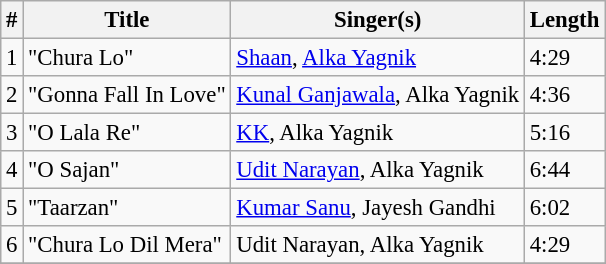<table class="wikitable" style="font-size:95%;">
<tr>
<th>#</th>
<th>Title</th>
<th>Singer(s)</th>
<th>Length</th>
</tr>
<tr>
<td>1</td>
<td>"Chura Lo"</td>
<td><a href='#'>Shaan</a>, <a href='#'>Alka Yagnik</a></td>
<td>4:29</td>
</tr>
<tr>
<td>2</td>
<td>"Gonna Fall In Love"</td>
<td><a href='#'>Kunal Ganjawala</a>, Alka Yagnik</td>
<td>4:36</td>
</tr>
<tr>
<td>3</td>
<td>"O Lala Re"</td>
<td><a href='#'>KK</a>, Alka Yagnik</td>
<td>5:16</td>
</tr>
<tr>
<td>4</td>
<td>"O Sajan"</td>
<td><a href='#'>Udit Narayan</a>, Alka Yagnik</td>
<td>6:44</td>
</tr>
<tr>
<td>5</td>
<td>"Taarzan"</td>
<td><a href='#'>Kumar Sanu</a>, Jayesh Gandhi</td>
<td>6:02</td>
</tr>
<tr>
<td>6</td>
<td>"Chura Lo Dil Mera"</td>
<td>Udit Narayan, Alka Yagnik</td>
<td>4:29</td>
</tr>
<tr>
</tr>
</table>
